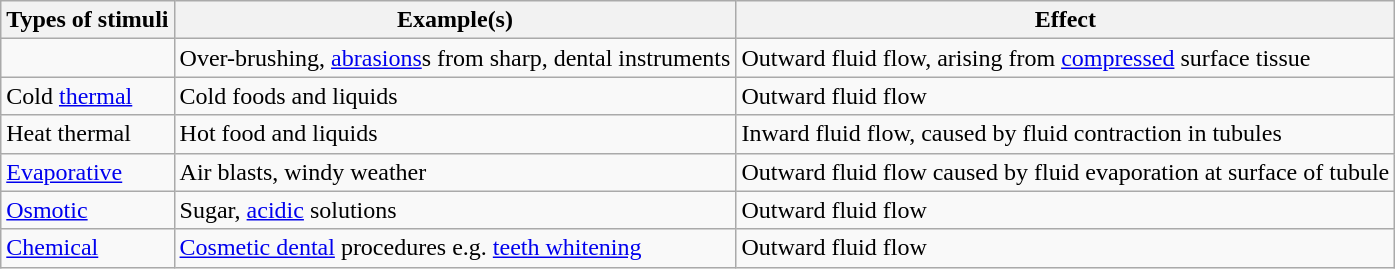<table class="wikitable">
<tr>
<th>Types of stimuli</th>
<th>Example(s)</th>
<th>Effect</th>
</tr>
<tr>
<td></td>
<td>Over-brushing, <a href='#'>abrasions</a>s from sharp, dental instruments</td>
<td>Outward fluid flow, arising from <a href='#'>compressed</a> surface tissue</td>
</tr>
<tr>
<td>Cold <a href='#'>thermal</a></td>
<td>Cold foods and liquids</td>
<td>Outward fluid flow</td>
</tr>
<tr>
<td>Heat thermal</td>
<td>Hot food and liquids</td>
<td>Inward fluid flow, caused by fluid contraction in tubules</td>
</tr>
<tr>
<td><a href='#'>Evaporative</a></td>
<td>Air blasts, windy weather</td>
<td>Outward fluid flow caused by fluid evaporation at surface of tubule</td>
</tr>
<tr>
<td><a href='#'>Osmotic</a></td>
<td>Sugar, <a href='#'>acidic</a> solutions</td>
<td>Outward fluid flow</td>
</tr>
<tr>
<td><a href='#'>Chemical</a></td>
<td><a href='#'>Cosmetic dental</a> procedures e.g. <a href='#'>teeth whitening</a></td>
<td>Outward fluid flow</td>
</tr>
</table>
